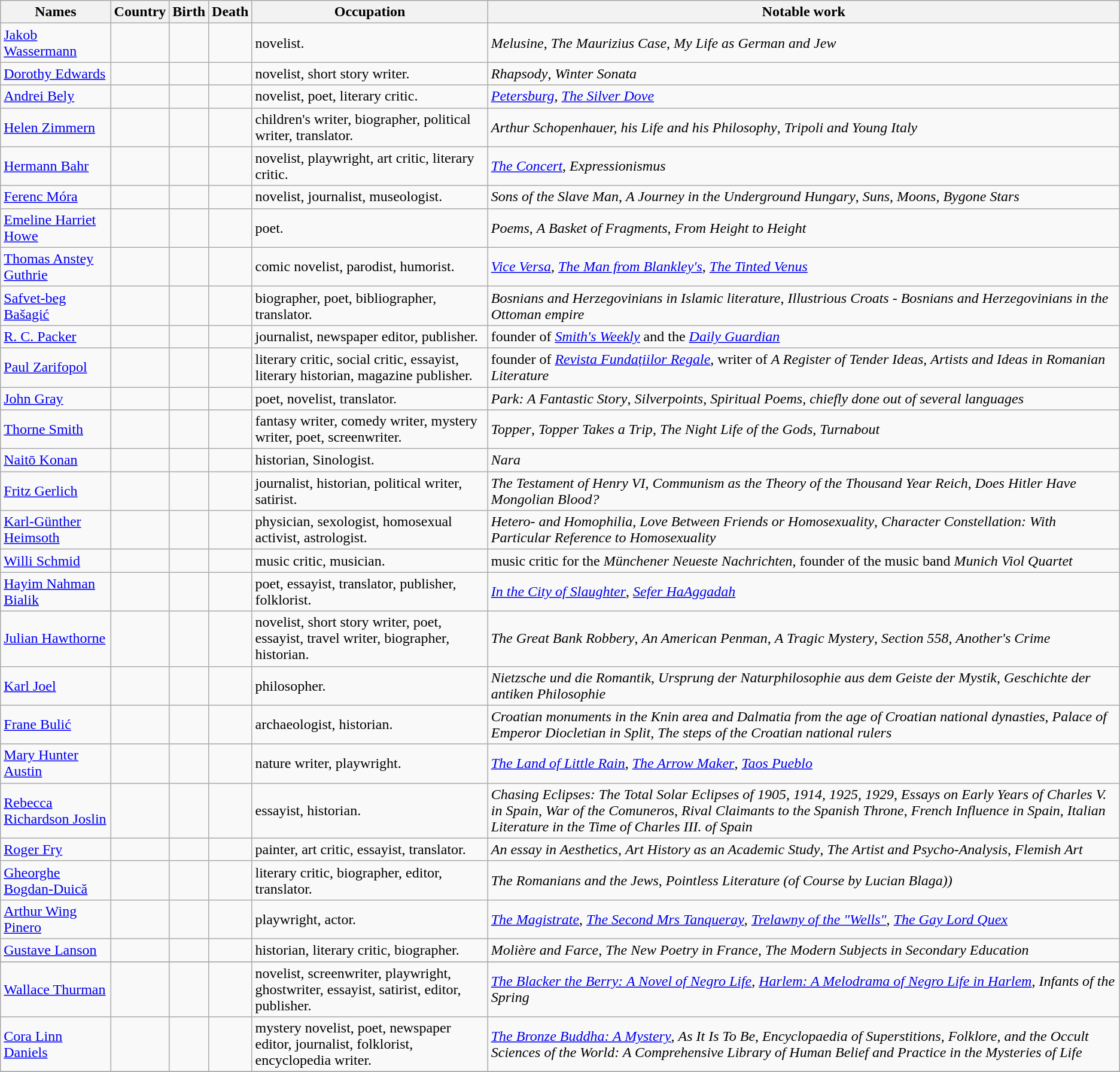<table class="wikitable sortable" border="1" style="border-spacing:0; style="width:100%;">
<tr>
<th>Names</th>
<th>Country</th>
<th>Birth</th>
<th>Death</th>
<th>Occupation</th>
<th>Notable work</th>
</tr>
<tr>
<td><a href='#'>Jakob Wassermann</a></td>
<td></td>
<td></td>
<td></td>
<td>novelist.</td>
<td><em>Melusine</em>, <em>The Maurizius Case</em>, <em>My Life as German and Jew</em></td>
</tr>
<tr>
<td><a href='#'>Dorothy Edwards</a></td>
<td></td>
<td></td>
<td></td>
<td>novelist, short story writer.</td>
<td><em>Rhapsody</em>, <em>Winter Sonata</em></td>
</tr>
<tr>
<td><a href='#'>Andrei Bely</a></td>
<td></td>
<td></td>
<td></td>
<td>novelist, poet, literary critic.</td>
<td><em><a href='#'>Petersburg</a></em>, <em><a href='#'>The Silver Dove</a></em></td>
</tr>
<tr>
<td><a href='#'>Helen Zimmern</a></td>
<td></td>
<td></td>
<td></td>
<td>children's writer, biographer, political writer, translator.</td>
<td><em>Arthur Schopenhauer, his Life and his Philosophy</em>, <em>Tripoli and Young Italy</em></td>
</tr>
<tr>
<td><a href='#'>Hermann Bahr</a></td>
<td></td>
<td></td>
<td></td>
<td>novelist, playwright, art critic, literary critic.</td>
<td><em><a href='#'>The Concert</a></em>, <em>Expressionismus</em></td>
</tr>
<tr>
<td><a href='#'>Ferenc Móra</a></td>
<td></td>
<td></td>
<td></td>
<td>novelist, journalist, museologist.</td>
<td><em>Sons of the Slave Man</em>, <em>A Journey in the Underground Hungary</em>, <em>Suns, Moons, Bygone Stars</em></td>
</tr>
<tr>
<td><a href='#'>Emeline Harriet Howe</a></td>
<td></td>
<td></td>
<td></td>
<td>poet.</td>
<td><em>Poems</em>, <em>A Basket of Fragments</em>, <em>From Height to Height</em></td>
</tr>
<tr>
<td><a href='#'>Thomas Anstey Guthrie</a></td>
<td></td>
<td></td>
<td></td>
<td>comic novelist, parodist, humorist.</td>
<td><em><a href='#'>Vice Versa</a></em>, <em><a href='#'>The Man from Blankley's</a></em>, <em><a href='#'>The Tinted Venus</a></em></td>
</tr>
<tr>
<td><a href='#'>Safvet-beg Bašagić</a></td>
<td></td>
<td></td>
<td></td>
<td>biographer, poet, bibliographer, translator.</td>
<td><em>Bosnians and Herzegovinians in Islamic literature</em>, <em>Illustrious Croats - Bosnians and Herzegovinians in the Ottoman empire</em></td>
</tr>
<tr>
<td><a href='#'>R. C. Packer</a></td>
<td></td>
<td></td>
<td></td>
<td>journalist, newspaper editor, publisher.</td>
<td>founder of <em><a href='#'>Smith's Weekly</a></em> and the <em><a href='#'>Daily Guardian</a></em></td>
</tr>
<tr>
<td><a href='#'>Paul Zarifopol</a></td>
<td></td>
<td></td>
<td></td>
<td>literary critic, social critic, essayist, literary historian, magazine publisher.</td>
<td>founder of <em><a href='#'>Revista Fundațiilor Regale</a></em>, writer of <em>A Register of Tender Ideas</em>, <em>Artists and Ideas in Romanian Literature</em></td>
</tr>
<tr>
<td><a href='#'>John Gray</a></td>
<td></td>
<td></td>
<td></td>
<td>poet, novelist, translator.</td>
<td><em>Park: A Fantastic Story</em>, <em>Silverpoints</em>, <em>Spiritual Poems, chiefly done out of several languages</em></td>
</tr>
<tr>
<td><a href='#'>Thorne Smith</a></td>
<td></td>
<td></td>
<td></td>
<td>fantasy writer, comedy writer, mystery writer, poet, screenwriter.</td>
<td><em>Topper</em>, <em>Topper Takes a Trip</em>, <em>The Night Life of the Gods</em>, <em>Turnabout</em></td>
</tr>
<tr>
<td><a href='#'>Naitō Konan</a></td>
<td></td>
<td></td>
<td></td>
<td>historian, Sinologist.</td>
<td><em>Nara</em></td>
</tr>
<tr>
<td><a href='#'>Fritz Gerlich</a></td>
<td></td>
<td></td>
<td></td>
<td>journalist, historian, political writer, satirist.</td>
<td><em>The Testament of Henry VI</em>, <em>Communism as the Theory of the Thousand Year Reich</em>, <em>Does Hitler Have Mongolian Blood?</em></td>
</tr>
<tr>
<td><a href='#'>Karl-Günther Heimsoth</a></td>
<td></td>
<td></td>
<td></td>
<td>physician, sexologist, homosexual activist, astrologist.</td>
<td><em>Hetero- and Homophilia</em>, <em>Love Between Friends or Homosexuality</em>, <em>Character Constellation: With Particular Reference to Homosexuality</em></td>
</tr>
<tr>
<td><a href='#'>Willi Schmid</a></td>
<td></td>
<td></td>
<td></td>
<td>music critic, musician.</td>
<td>music critic for the <em>Münchener Neueste Nachrichten</em>, founder of the music band <em>Munich Viol Quartet</em></td>
</tr>
<tr>
<td><a href='#'>Hayim Nahman Bialik</a></td>
<td></td>
<td></td>
<td></td>
<td>poet, essayist, translator, publisher, folklorist.</td>
<td><em><a href='#'>In the City of Slaughter</a></em>, <em><a href='#'>Sefer HaAggadah</a></em></td>
</tr>
<tr>
<td><a href='#'>Julian Hawthorne</a></td>
<td></td>
<td></td>
<td></td>
<td>novelist, short story writer, poet, essayist, travel writer, biographer, historian.</td>
<td><em>The Great Bank Robbery</em>, <em>An American Penman</em>, <em>A Tragic Mystery</em>, <em>Section 558</em>, <em>Another's Crime</em></td>
</tr>
<tr>
<td><a href='#'>Karl Joel</a></td>
<td></td>
<td></td>
<td></td>
<td>philosopher.</td>
<td><em>Nietzsche und die Romantik</em>, <em>Ursprung der Naturphilosophie aus dem Geiste der Mystik</em>, <em>Geschichte der antiken Philosophie</em></td>
</tr>
<tr>
<td><a href='#'>Frane Bulić</a></td>
<td></td>
<td></td>
<td></td>
<td>archaeologist, historian.</td>
<td><em>Croatian monuments in the Knin area and Dalmatia from the age of Croatian national dynasties</em>, <em>Palace of Emperor Diocletian in Split</em>, <em>The steps of the Croatian national rulers</em></td>
</tr>
<tr>
<td><a href='#'>Mary Hunter Austin</a></td>
<td></td>
<td></td>
<td></td>
<td>nature writer, playwright.</td>
<td><em><a href='#'>The Land of Little Rain</a></em>, <em><a href='#'>The Arrow Maker</a></em>, <em><a href='#'>Taos Pueblo</a></em></td>
</tr>
<tr>
<td><a href='#'>Rebecca Richardson Joslin</a></td>
<td></td>
<td></td>
<td></td>
<td>essayist, historian.</td>
<td><em>Chasing Eclipses: The Total Solar Eclipses of 1905, 1914, 1925, 1929</em>, <em>Essays on Early Years of Charles V. in Spain</em>, <em>War of the Comuneros</em>, <em>Rival Claimants to the Spanish Throne</em>, <em>French Influence in Spain</em>, <em>Italian Literature in the Time of Charles III. of Spain</em></td>
</tr>
<tr>
<td><a href='#'>Roger Fry</a></td>
<td></td>
<td></td>
<td></td>
<td>painter, art critic, essayist, translator.</td>
<td><em>An essay in Aesthetics</em>, <em>Art History as an Academic Study</em>, <em>The Artist and Psycho-Analysis</em>, <em>Flemish Art</em></td>
</tr>
<tr>
<td><a href='#'>Gheorghe Bogdan-Duică</a></td>
<td></td>
<td></td>
<td></td>
<td>literary critic, biographer, editor, translator.</td>
<td><em>The Romanians and the Jews</em>, <em>Pointless Literature (of Course by Lucian Blaga))</em></td>
</tr>
<tr>
<td><a href='#'>Arthur Wing Pinero</a></td>
<td></td>
<td></td>
<td></td>
<td>playwright, actor.</td>
<td><em><a href='#'>The Magistrate</a></em>, <em><a href='#'>The Second Mrs Tanqueray</a></em>, <em><a href='#'>Trelawny of the "Wells"</a></em>, <em><a href='#'>The Gay Lord Quex</a></em></td>
</tr>
<tr>
<td><a href='#'>Gustave Lanson</a></td>
<td></td>
<td></td>
<td></td>
<td>historian, literary critic, biographer.</td>
<td><em>Molière and Farce</em>, <em>The New Poetry in France</em>, <em>The Modern Subjects in Secondary Education</em></td>
</tr>
<tr>
</tr>
<tr>
<td><a href='#'>Wallace Thurman</a></td>
<td></td>
<td></td>
<td></td>
<td>novelist, screenwriter, playwright, ghostwriter, essayist, satirist, editor, publisher.</td>
<td><em><a href='#'>The Blacker the Berry: A Novel of Negro Life</a></em>, <em><a href='#'>Harlem: A Melodrama of Negro Life in Harlem</a></em>, <em>Infants of the Spring</em></td>
</tr>
<tr>
<td><a href='#'>Cora Linn Daniels</a></td>
<td></td>
<td></td>
<td></td>
<td>mystery novelist, poet, newspaper editor, journalist, folklorist, encyclopedia writer.</td>
<td><em><a href='#'>The Bronze Buddha: A Mystery</a></em>, <em>As It Is To Be</em>, <em>Encyclopaedia of Superstitions, Folklore, and the Occult Sciences of the World: A Comprehensive Library of Human Belief and Practice in the Mysteries of Life</em></td>
</tr>
<tr>
</tr>
</table>
